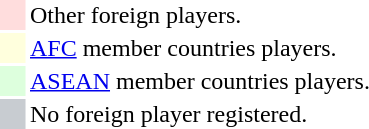<table class="unsortable">
<tr>
<td style="width:15px; background:#ffdddd;"></td>
<td>Other foreign players.</td>
</tr>
<tr>
<td style="width:15px; background:#ffffdd;"></td>
<td><a href='#'>AFC</a> member countries players.</td>
</tr>
<tr>
<td style="width:15px; background:#ddffdd;"></td>
<td><a href='#'>ASEAN</a> member countries players.</td>
</tr>
<tr>
<td style="width:15px; background:#c8ccd1;"></td>
<td>No foreign player registered.</td>
</tr>
</table>
